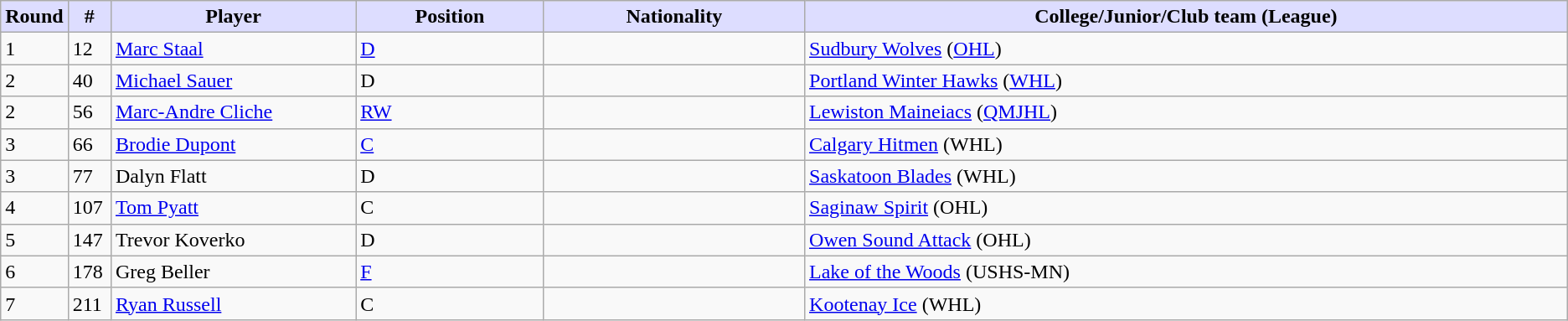<table class="wikitable">
<tr>
<th style="background:#ddf; width:2.00%;">Round</th>
<th style="background:#ddf; width:2.75%;">#</th>
<th style="background:#ddf; width:16.0%;">Player</th>
<th style="background:#ddf; width:12.25%;">Position</th>
<th style="background:#ddf; width:17.0%;">Nationality</th>
<th style="background:#ddf; width:100.0%;">College/Junior/Club team (League)</th>
</tr>
<tr>
<td>1</td>
<td>12</td>
<td><a href='#'>Marc Staal</a></td>
<td><a href='#'>D</a></td>
<td></td>
<td><a href='#'>Sudbury Wolves</a> (<a href='#'>OHL</a>)</td>
</tr>
<tr>
<td>2</td>
<td>40</td>
<td><a href='#'>Michael Sauer</a></td>
<td>D</td>
<td></td>
<td><a href='#'>Portland Winter Hawks</a> (<a href='#'>WHL</a>)</td>
</tr>
<tr>
<td>2</td>
<td>56</td>
<td><a href='#'>Marc-Andre Cliche</a></td>
<td><a href='#'>RW</a></td>
<td></td>
<td><a href='#'>Lewiston Maineiacs</a> (<a href='#'>QMJHL</a>)</td>
</tr>
<tr>
<td>3</td>
<td>66</td>
<td><a href='#'>Brodie Dupont</a></td>
<td><a href='#'>C</a></td>
<td></td>
<td><a href='#'>Calgary Hitmen</a> (WHL)</td>
</tr>
<tr>
<td>3</td>
<td>77</td>
<td>Dalyn Flatt</td>
<td>D</td>
<td></td>
<td><a href='#'>Saskatoon Blades</a> (WHL)</td>
</tr>
<tr>
<td>4</td>
<td>107</td>
<td><a href='#'>Tom Pyatt</a></td>
<td>C</td>
<td></td>
<td><a href='#'>Saginaw Spirit</a> (OHL)</td>
</tr>
<tr>
<td>5</td>
<td>147</td>
<td>Trevor Koverko</td>
<td>D</td>
<td></td>
<td><a href='#'>Owen Sound Attack</a> (OHL)</td>
</tr>
<tr>
<td>6</td>
<td>178</td>
<td>Greg Beller</td>
<td><a href='#'>F</a></td>
<td></td>
<td><a href='#'>Lake of the Woods</a> (USHS-MN)</td>
</tr>
<tr>
<td>7</td>
<td>211</td>
<td><a href='#'>Ryan Russell</a></td>
<td>C</td>
<td></td>
<td><a href='#'>Kootenay Ice</a> (WHL)</td>
</tr>
</table>
